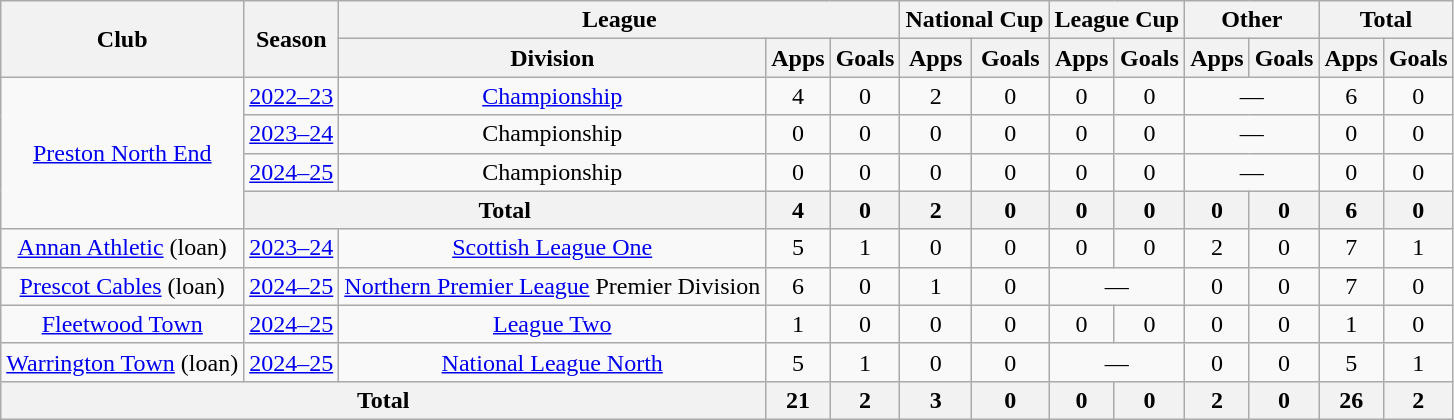<table class="wikitable" style="text-align: center">
<tr>
<th rowspan="2">Club</th>
<th rowspan="2">Season</th>
<th colspan="3">League</th>
<th colspan="2">National Cup</th>
<th colspan="2">League Cup</th>
<th colspan="2">Other</th>
<th colspan="2">Total</th>
</tr>
<tr>
<th>Division</th>
<th>Apps</th>
<th>Goals</th>
<th>Apps</th>
<th>Goals</th>
<th>Apps</th>
<th>Goals</th>
<th>Apps</th>
<th>Goals</th>
<th>Apps</th>
<th>Goals</th>
</tr>
<tr>
<td rowspan="4"><a href='#'>Preston North End</a></td>
<td><a href='#'>2022–23</a></td>
<td><a href='#'>Championship</a></td>
<td>4</td>
<td>0</td>
<td>2</td>
<td>0</td>
<td>0</td>
<td>0</td>
<td colspan="2">—</td>
<td>6</td>
<td>0</td>
</tr>
<tr>
<td><a href='#'>2023–24</a></td>
<td>Championship</td>
<td>0</td>
<td>0</td>
<td>0</td>
<td>0</td>
<td>0</td>
<td>0</td>
<td colspan="2">—</td>
<td>0</td>
<td>0</td>
</tr>
<tr>
<td><a href='#'>2024–25</a></td>
<td>Championship</td>
<td>0</td>
<td>0</td>
<td>0</td>
<td>0</td>
<td>0</td>
<td>0</td>
<td colspan="2">—</td>
<td>0</td>
<td>0</td>
</tr>
<tr>
<th colspan="2">Total</th>
<th>4</th>
<th>0</th>
<th>2</th>
<th>0</th>
<th>0</th>
<th>0</th>
<th>0</th>
<th>0</th>
<th>6</th>
<th>0</th>
</tr>
<tr>
<td><a href='#'>Annan Athletic</a> (loan)</td>
<td><a href='#'>2023–24</a></td>
<td><a href='#'>Scottish League One</a></td>
<td>5</td>
<td>1</td>
<td>0</td>
<td>0</td>
<td>0</td>
<td>0</td>
<td>2</td>
<td>0</td>
<td>7</td>
<td>1</td>
</tr>
<tr>
<td><a href='#'>Prescot Cables</a> (loan)</td>
<td><a href='#'>2024–25</a></td>
<td><a href='#'>Northern Premier League</a> Premier Division</td>
<td>6</td>
<td>0</td>
<td>1</td>
<td>0</td>
<td colspan="2">—</td>
<td>0</td>
<td>0</td>
<td>7</td>
<td>0</td>
</tr>
<tr>
<td><a href='#'>Fleetwood Town</a></td>
<td><a href='#'>2024–25</a></td>
<td><a href='#'>League Two</a></td>
<td>1</td>
<td>0</td>
<td>0</td>
<td>0</td>
<td>0</td>
<td>0</td>
<td>0</td>
<td>0</td>
<td>1</td>
<td>0</td>
</tr>
<tr>
<td><a href='#'>Warrington Town</a> (loan)</td>
<td><a href='#'>2024–25</a></td>
<td><a href='#'>National League North</a></td>
<td>5</td>
<td>1</td>
<td>0</td>
<td>0</td>
<td colspan="2">—</td>
<td>0</td>
<td>0</td>
<td>5</td>
<td>1</td>
</tr>
<tr>
<th colspan="3">Total</th>
<th>21</th>
<th>2</th>
<th>3</th>
<th>0</th>
<th>0</th>
<th>0</th>
<th>2</th>
<th>0</th>
<th>26</th>
<th>2</th>
</tr>
</table>
